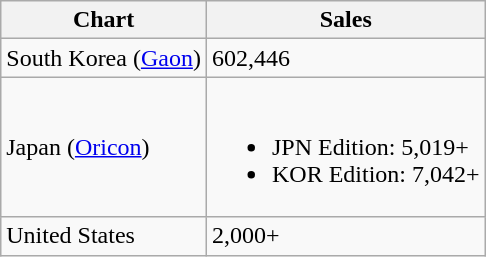<table class="wikitable">
<tr>
<th>Chart</th>
<th>Sales</th>
</tr>
<tr>
<td>South Korea (<a href='#'>Gaon</a>)</td>
<td>602,446</td>
</tr>
<tr>
<td>Japan (<a href='#'>Oricon</a>)</td>
<td><br><ul><li>JPN Edition: 5,019+</li><li>KOR Edition: 7,042+</li></ul></td>
</tr>
<tr>
<td>United States</td>
<td>2,000+</td>
</tr>
</table>
